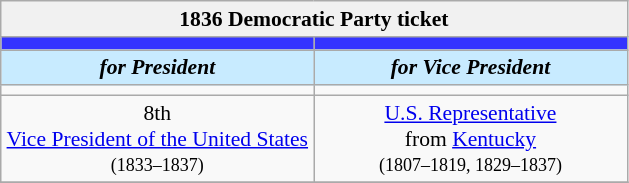<table class="wikitable" style="font-size:90%; text-align:center;">
<tr>
<td style="background:#f1f1f1;" colspan="30"><strong>1836 Democratic Party ticket</strong></td>
</tr>
<tr>
<th style="width:3em; font-size:135%; background:#3333FF; width:200px;"><a href='#'></a></th>
<th style="width:3em; font-size:135%; background:#3333FF; width:200px;"><a href='#'></a></th>
</tr>
<tr>
<td style="width:3em; font-size:100%; color:#000; background:#C8EBFF; width:200px;"><strong><em>for President</em></strong></td>
<td style="width:3em; font-size:100%; color:#000; background:#C8EBFF; width:200px;"><strong><em>for Vice President</em></strong></td>
</tr>
<tr>
<td></td>
<td></td>
</tr>
<tr>
<td>8th<br><a href='#'>Vice President of the United States</a><br><small>(1833–1837)</small></td>
<td><a href='#'>U.S. Representative</a><br>from <a href='#'>Kentucky</a><br><small>(1807–1819, 1829–1837)</small></td>
</tr>
<tr>
</tr>
</table>
